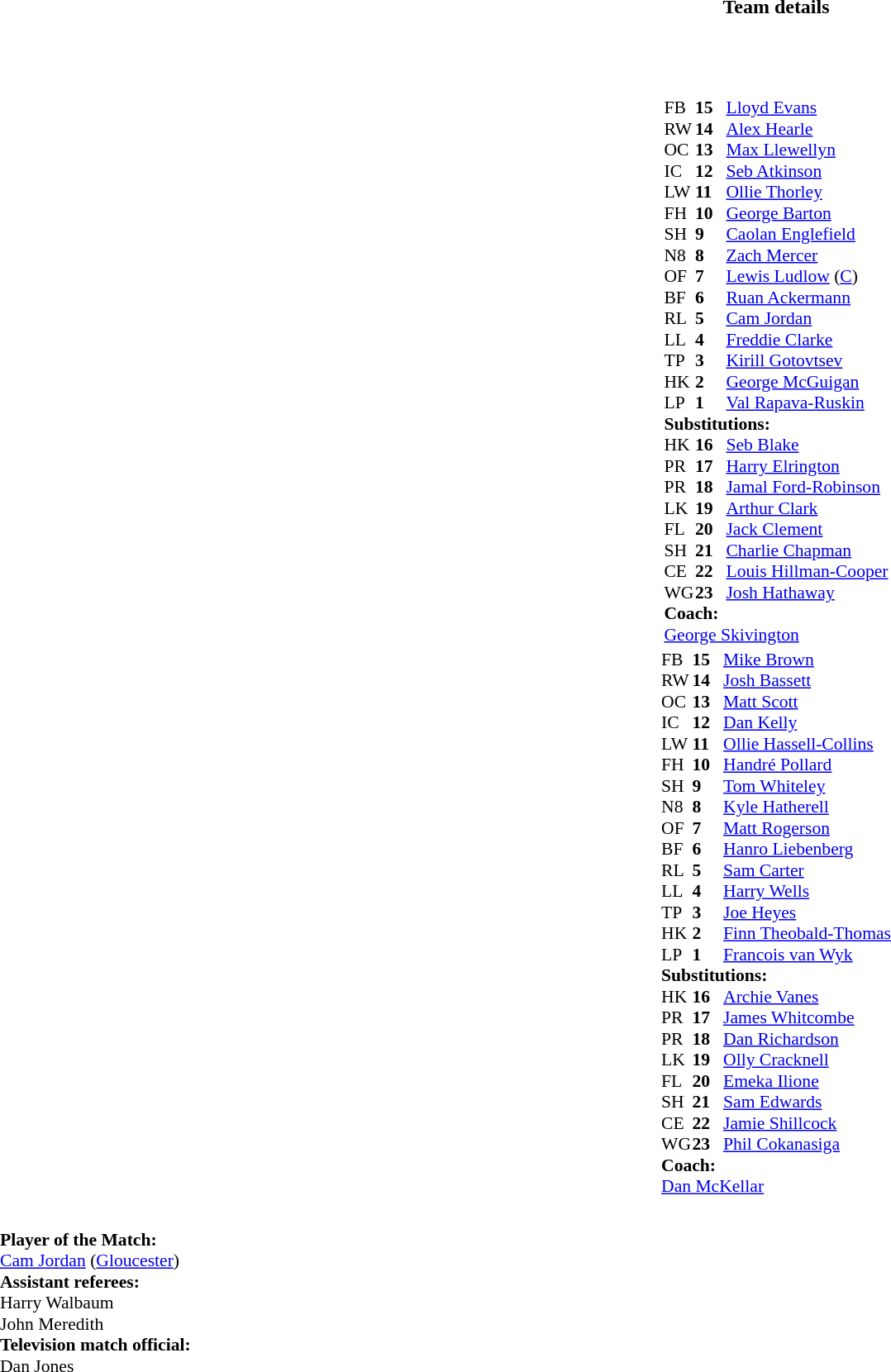<table border="0" width="100%" class="collapsible collapsed">
<tr>
<th>Team details</th>
</tr>
<tr>
<td><br>




<br>
<table style="width:100%;">
<tr>
<td style="vertical-align:top; width:50%"><br><table style="font-size:90%; margin:0.2em auto;" cellspacing="0" cellpadding="0">
<tr>
<th width="25"></th>
<th width="25"></th>
</tr>
<tr>
<td>FB</td>
<td><strong>15</strong></td>
<td> <a href='#'>Lloyd Evans</a></td>
</tr>
<tr>
<td>RW</td>
<td><strong>14</strong></td>
<td> <a href='#'>Alex Hearle</a></td>
</tr>
<tr>
<td>OC</td>
<td><strong>13</strong></td>
<td> <a href='#'>Max Llewellyn</a></td>
</tr>
<tr>
<td>IC</td>
<td><strong>12</strong></td>
<td> <a href='#'>Seb Atkinson</a></td>
</tr>
<tr>
<td>LW</td>
<td><strong>11</strong></td>
<td> <a href='#'>Ollie Thorley</a></td>
</tr>
<tr>
<td>FH</td>
<td><strong>10</strong></td>
<td> <a href='#'>George Barton</a></td>
</tr>
<tr>
<td>SH</td>
<td><strong>9</strong></td>
<td> <a href='#'>Caolan Englefield</a></td>
</tr>
<tr>
<td>N8</td>
<td><strong>8</strong></td>
<td> <a href='#'>Zach Mercer</a></td>
</tr>
<tr>
<td>OF</td>
<td><strong>7</strong></td>
<td> <a href='#'>Lewis Ludlow</a> (<a href='#'>C</a>)</td>
</tr>
<tr>
<td>BF</td>
<td><strong>6</strong></td>
<td> <a href='#'>Ruan Ackermann</a></td>
</tr>
<tr>
<td>RL</td>
<td><strong>5</strong></td>
<td> <a href='#'>Cam Jordan</a></td>
</tr>
<tr>
<td>LL</td>
<td><strong>4</strong></td>
<td> <a href='#'>Freddie Clarke</a></td>
</tr>
<tr>
<td>TP</td>
<td><strong>3</strong></td>
<td> <a href='#'>Kirill Gotovtsev</a></td>
</tr>
<tr>
<td>HK</td>
<td><strong>2</strong></td>
<td> <a href='#'>George McGuigan</a></td>
</tr>
<tr>
<td>LP</td>
<td><strong>1</strong></td>
<td> <a href='#'>Val Rapava-Ruskin</a></td>
</tr>
<tr>
<td colspan=3><strong>Substitutions:</strong></td>
</tr>
<tr>
<td>HK</td>
<td><strong>16</strong></td>
<td> <a href='#'>Seb Blake</a></td>
</tr>
<tr>
<td>PR</td>
<td><strong>17</strong></td>
<td> <a href='#'>Harry Elrington</a></td>
</tr>
<tr>
<td>PR</td>
<td><strong>18</strong></td>
<td> <a href='#'>Jamal Ford-Robinson</a></td>
</tr>
<tr>
<td>LK</td>
<td><strong>19</strong></td>
<td> <a href='#'>Arthur Clark</a></td>
</tr>
<tr>
<td>FL</td>
<td><strong>20</strong></td>
<td> <a href='#'>Jack Clement</a></td>
</tr>
<tr>
<td>SH</td>
<td><strong>21</strong></td>
<td> <a href='#'>Charlie Chapman</a></td>
</tr>
<tr>
<td>CE</td>
<td><strong>22</strong></td>
<td> <a href='#'>Louis Hillman-Cooper</a></td>
</tr>
<tr>
<td>WG</td>
<td><strong>23</strong></td>
<td> <a href='#'>Josh Hathaway</a></td>
</tr>
<tr>
<td colspan=3><strong>Coach:</strong></td>
</tr>
<tr>
<td colspan="4"> <a href='#'>George Skivington</a></td>
</tr>
<tr>
</tr>
</table>
<table cellspacing="0" cellpadding="0" style="font-size:90%; margin:0.2em auto;">
<tr>
<th width="25"></th>
<th width="25"></th>
</tr>
<tr>
<td>FB</td>
<td><strong>15</strong></td>
<td> <a href='#'>Mike Brown</a></td>
</tr>
<tr>
<td>RW</td>
<td><strong>14</strong></td>
<td> <a href='#'>Josh Bassett</a></td>
</tr>
<tr>
<td>OC</td>
<td><strong>13</strong></td>
<td> <a href='#'>Matt Scott</a></td>
</tr>
<tr>
<td>IC</td>
<td><strong>12</strong></td>
<td> <a href='#'>Dan Kelly</a></td>
</tr>
<tr>
<td>LW</td>
<td><strong>11</strong></td>
<td> <a href='#'>Ollie Hassell-Collins</a></td>
</tr>
<tr>
<td>FH</td>
<td><strong>10</strong></td>
<td> <a href='#'>Handré Pollard</a></td>
</tr>
<tr>
<td>SH</td>
<td><strong>9</strong></td>
<td> <a href='#'>Tom Whiteley</a></td>
</tr>
<tr>
<td>N8</td>
<td><strong>8</strong></td>
<td> <a href='#'>Kyle Hatherell</a></td>
</tr>
<tr>
<td>OF</td>
<td><strong>7</strong></td>
<td> <a href='#'>Matt Rogerson</a></td>
</tr>
<tr>
<td>BF</td>
<td><strong>6</strong></td>
<td> <a href='#'>Hanro Liebenberg</a></td>
</tr>
<tr>
<td>RL</td>
<td><strong>5</strong></td>
<td> <a href='#'>Sam Carter</a></td>
</tr>
<tr>
<td>LL</td>
<td><strong>4</strong></td>
<td> <a href='#'>Harry Wells</a></td>
</tr>
<tr>
<td>TP</td>
<td><strong>3</strong></td>
<td> <a href='#'>Joe Heyes</a></td>
</tr>
<tr>
<td>HK</td>
<td><strong>2</strong></td>
<td> <a href='#'>Finn Theobald-Thomas</a></td>
</tr>
<tr>
<td>LP</td>
<td><strong>1</strong></td>
<td> <a href='#'>Francois van Wyk</a></td>
</tr>
<tr>
<td colspan=3><strong>Substitutions:</strong></td>
</tr>
<tr>
<td>HK</td>
<td><strong>16</strong></td>
<td> <a href='#'>Archie Vanes</a></td>
</tr>
<tr>
<td>PR</td>
<td><strong>17</strong></td>
<td> <a href='#'>James Whitcombe</a></td>
</tr>
<tr>
<td>PR</td>
<td><strong>18</strong></td>
<td> <a href='#'>Dan Richardson</a></td>
</tr>
<tr>
<td>LK</td>
<td><strong>19</strong></td>
<td> <a href='#'>Olly Cracknell</a></td>
</tr>
<tr>
<td>FL</td>
<td><strong>20</strong></td>
<td> <a href='#'>Emeka Ilione</a></td>
</tr>
<tr>
<td>SH</td>
<td><strong>21</strong></td>
<td> <a href='#'>Sam Edwards</a></td>
</tr>
<tr>
<td>CE</td>
<td><strong>22</strong></td>
<td> <a href='#'>Jamie Shillcock</a></td>
</tr>
<tr>
<td>WG</td>
<td><strong>23</strong></td>
<td> <a href='#'>Phil Cokanasiga</a></td>
</tr>
<tr>
<td colspan=3><strong>Coach:</strong></td>
</tr>
<tr>
<td colspan="4"> <a href='#'>Dan McKellar</a></td>
</tr>
<tr>
</tr>
</table>
</td>
</tr>
</table>
<table width=100% style="font-size: 90%">
<tr>
<td><br><strong>Player of the Match:</strong>
<br><a href='#'>Cam Jordan</a> (<a href='#'>Gloucester</a>)<br><strong>Assistant referees:</strong>
<br>Harry Walbaum
<br>John Meredith
<br><strong>Television match official:</strong>
<br>Dan Jones</td>
</tr>
</table>
</td>
</tr>
</table>
